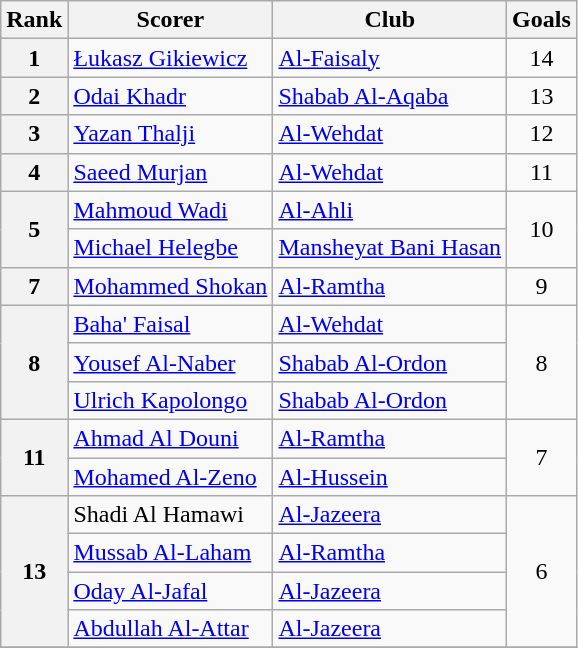<table class=wikitable>
<tr>
<th>Rank</th>
<th>Scorer</th>
<th>Club</th>
<th>Goals</th>
</tr>
<tr>
<th>1</th>
<td> <a href='#'>Łukasz Gikiewicz</a></td>
<td><a href='#'>Al-Faisaly</a></td>
<td align=center>14</td>
</tr>
<tr>
<th>2</th>
<td> <a href='#'>Odai Khadr</a></td>
<td><a href='#'>Shabab Al-Aqaba</a></td>
<td align=center>13</td>
</tr>
<tr>
<th>3</th>
<td> <a href='#'>Yazan Thalji</a></td>
<td><a href='#'>Al-Wehdat</a></td>
<td align=center>12</td>
</tr>
<tr>
<th>4</th>
<td> <a href='#'>Saeed Murjan</a></td>
<td><a href='#'>Al-Wehdat</a></td>
<td align=center>11</td>
</tr>
<tr>
<th rowspan=2>5</th>
<td> <a href='#'>Mahmoud Wadi</a></td>
<td><a href='#'>Al-Ahli</a></td>
<td align=center rowspan=2>10</td>
</tr>
<tr>
<td> <a href='#'>Michael Helegbe</a></td>
<td><a href='#'>Mansheyat Bani Hasan</a></td>
</tr>
<tr>
<th>7</th>
<td> <a href='#'>Mohammed Shokan</a></td>
<td><a href='#'>Al-Ramtha</a></td>
<td align=center>9</td>
</tr>
<tr>
<th rowspan=3>8</th>
<td> <a href='#'>Baha' Faisal</a></td>
<td><a href='#'>Al-Wehdat</a></td>
<td align=center rowspan=3>8</td>
</tr>
<tr>
<td> <a href='#'>Yousef Al-Naber</a></td>
<td><a href='#'>Shabab Al-Ordon</a></td>
</tr>
<tr>
<td> <a href='#'>Ulrich Kapolongo</a></td>
<td><a href='#'>Shabab Al-Ordon</a></td>
</tr>
<tr>
<th rowspan=2>11</th>
<td> <a href='#'>Ahmad Al Douni</a></td>
<td><a href='#'>Al-Ramtha</a></td>
<td align=center rowspan=2>7</td>
</tr>
<tr>
<td> <a href='#'>Mohamed Al-Zeno</a></td>
<td><a href='#'>Al-Hussein</a></td>
</tr>
<tr>
<th rowspan=4>13</th>
<td> Shadi Al Hamawi</td>
<td><a href='#'>Al-Jazeera</a></td>
<td align=center rowspan=4>6</td>
</tr>
<tr>
<td> <a href='#'>Mussab Al-Laham</a></td>
<td><a href='#'>Al-Ramtha</a></td>
</tr>
<tr>
<td> <a href='#'>Oday Al-Jafal</a></td>
<td><a href='#'>Al-Jazeera</a></td>
</tr>
<tr>
<td> <a href='#'>Abdullah Al-Attar</a></td>
<td><a href='#'>Al-Jazeera</a></td>
</tr>
<tr>
</tr>
</table>
